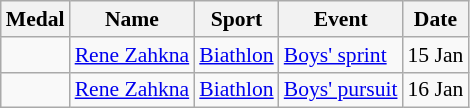<table class="wikitable sortable" style="font-size:90%">
<tr>
<th>Medal</th>
<th>Name</th>
<th>Sport</th>
<th>Event</th>
<th>Date</th>
</tr>
<tr>
<td></td>
<td><a href='#'>Rene Zahkna</a></td>
<td><a href='#'>Biathlon</a></td>
<td><a href='#'>Boys' sprint</a></td>
<td>15 Jan</td>
</tr>
<tr>
<td></td>
<td><a href='#'>Rene Zahkna</a></td>
<td><a href='#'>Biathlon</a></td>
<td><a href='#'>Boys' pursuit</a></td>
<td>16 Jan</td>
</tr>
</table>
